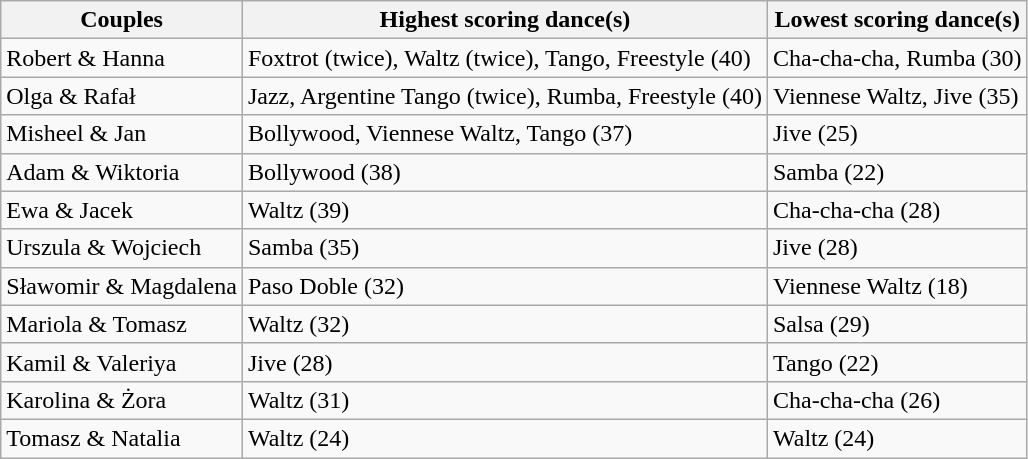<table class="wikitable">
<tr>
<th>Couples</th>
<th>Highest scoring dance(s)</th>
<th>Lowest scoring dance(s)</th>
</tr>
<tr>
<td>Robert & Hanna</td>
<td>Foxtrot (twice), Waltz (twice), Tango, Freestyle (40)</td>
<td>Cha-cha-cha, Rumba (30)</td>
</tr>
<tr>
<td>Olga & Rafał</td>
<td>Jazz, Argentine Tango (twice), Rumba, Freestyle (40)</td>
<td>Viennese Waltz, Jive (35)</td>
</tr>
<tr>
<td>Misheel & Jan</td>
<td>Bollywood, Viennese Waltz, Tango (37)</td>
<td>Jive (25)</td>
</tr>
<tr>
<td>Adam & Wiktoria</td>
<td>Bollywood (38)</td>
<td>Samba (22)</td>
</tr>
<tr>
<td>Ewa & Jacek</td>
<td>Waltz (39)</td>
<td>Cha-cha-cha (28)</td>
</tr>
<tr>
<td>Urszula & Wojciech</td>
<td>Samba (35)</td>
<td>Jive (28)</td>
</tr>
<tr>
<td>Sławomir & Magdalena</td>
<td>Paso Doble (32)</td>
<td>Viennese Waltz (18)</td>
</tr>
<tr>
<td>Mariola & Tomasz</td>
<td>Waltz (32)</td>
<td>Salsa (29)</td>
</tr>
<tr>
<td>Kamil & Valeriya</td>
<td>Jive (28)</td>
<td>Tango (22)</td>
</tr>
<tr>
<td>Karolina & Żora</td>
<td>Waltz (31)</td>
<td>Cha-cha-cha (26)</td>
</tr>
<tr>
<td>Tomasz & Natalia</td>
<td>Waltz (24)</td>
<td>Waltz (24)</td>
</tr>
</table>
